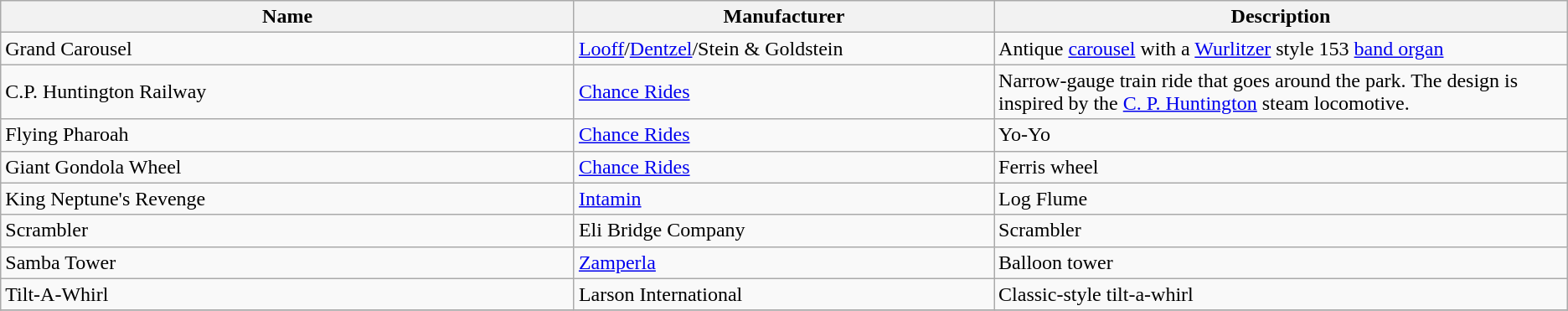<table class="wikitable">
<tr>
<th style="width: 10%;">Name</th>
<th style="width: 6%;">Manufacturer</th>
<th style="width: 10%;">Description</th>
</tr>
<tr>
<td>Grand Carousel</td>
<td><a href='#'>Looff</a>/<a href='#'>Dentzel</a>/Stein & Goldstein</td>
<td>Antique <a href='#'>carousel</a> with a <a href='#'>Wurlitzer</a> style 153 <a href='#'>band organ</a></td>
</tr>
<tr>
<td>C.P. Huntington Railway</td>
<td><a href='#'>Chance Rides</a></td>
<td>Narrow-gauge train ride that goes around the park. The design is inspired by the <a href='#'>C. P. Huntington</a> steam locomotive.</td>
</tr>
<tr>
<td>Flying Pharoah</td>
<td><a href='#'>Chance Rides</a></td>
<td>Yo-Yo</td>
</tr>
<tr>
<td>Giant Gondola Wheel</td>
<td><a href='#'>Chance Rides</a></td>
<td>Ferris wheel</td>
</tr>
<tr>
<td>King Neptune's Revenge</td>
<td><a href='#'>Intamin</a></td>
<td>Log Flume</td>
</tr>
<tr>
<td>Scrambler</td>
<td>Eli Bridge Company</td>
<td>Scrambler</td>
</tr>
<tr>
<td>Samba Tower</td>
<td><a href='#'>Zamperla</a></td>
<td>Balloon tower</td>
</tr>
<tr>
<td>Tilt-A-Whirl</td>
<td>Larson International</td>
<td>Classic-style tilt-a-whirl</td>
</tr>
<tr>
</tr>
</table>
